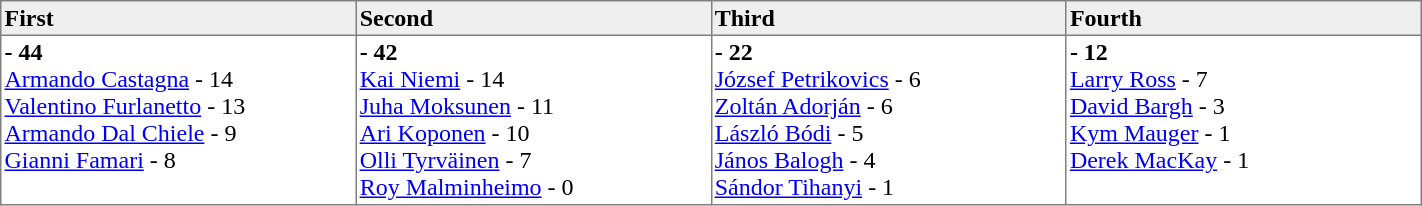<table border=1 cellpadding=2 cellspacing=0 width=75% style="border-collapse:collapse">
<tr align=left style="background:#efefef;">
<th width=20%>First</th>
<th width=20%>Second</th>
<th width=20%>Third</th>
<th width=20%>Fourth</th>
</tr>
<tr align=left>
<td valign=top><strong> - 44</strong><br><a href='#'>Armando Castagna</a> - 14 <br><a href='#'>Valentino Furlanetto</a> - 13 <br><a href='#'>Armando Dal Chiele</a> - 9 <br><a href='#'>Gianni Famari</a> - 8</td>
<td valign=top><strong> - 42</strong><br><a href='#'>Kai Niemi</a> - 14 <br><a href='#'>Juha Moksunen</a> - 11 <br><a href='#'>Ari Koponen</a> - 10 <br><a href='#'>Olli Tyrväinen</a> - 7 <br><a href='#'>Roy Malminheimo</a> - 0</td>
<td valign=top><strong> - 22</strong><br><a href='#'>József Petrikovics</a> - 6 <br><a href='#'>Zoltán Adorján</a> - 6 <br><a href='#'>László Bódi</a> - 5 <br><a href='#'>János Balogh</a> - 4 <br><a href='#'>Sándor Tihanyi</a> - 1</td>
<td valign=top><strong> - 12</strong><br><a href='#'>Larry Ross</a> - 7 <br><a href='#'>David Bargh</a> - 3 <br><a href='#'>Kym Mauger</a> - 1 <br><a href='#'>Derek MacKay</a> - 1</td>
</tr>
</table>
